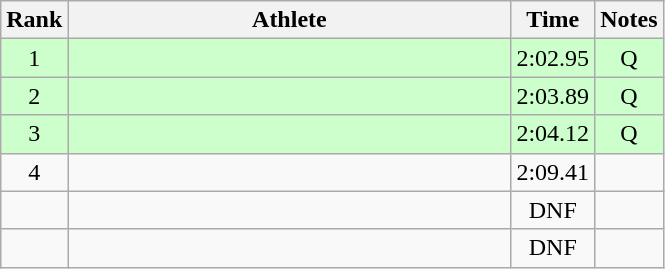<table class="wikitable" style="text-align:center">
<tr>
<th>Rank</th>
<th Style="width:18em">Athlete</th>
<th>Time</th>
<th>Notes</th>
</tr>
<tr style="background:#cfc">
<td>1</td>
<td style="text-align:left"></td>
<td>2:02.95</td>
<td>Q</td>
</tr>
<tr style="background:#cfc">
<td>2</td>
<td style="text-align:left"></td>
<td>2:03.89</td>
<td>Q</td>
</tr>
<tr style="background:#cfc">
<td>3</td>
<td style="text-align:left"></td>
<td>2:04.12</td>
<td>Q</td>
</tr>
<tr>
<td>4</td>
<td style="text-align:left"></td>
<td>2:09.41</td>
<td></td>
</tr>
<tr>
<td></td>
<td style="text-align:left"></td>
<td>DNF</td>
<td></td>
</tr>
<tr>
<td></td>
<td style="text-align:left"></td>
<td>DNF</td>
<td></td>
</tr>
</table>
